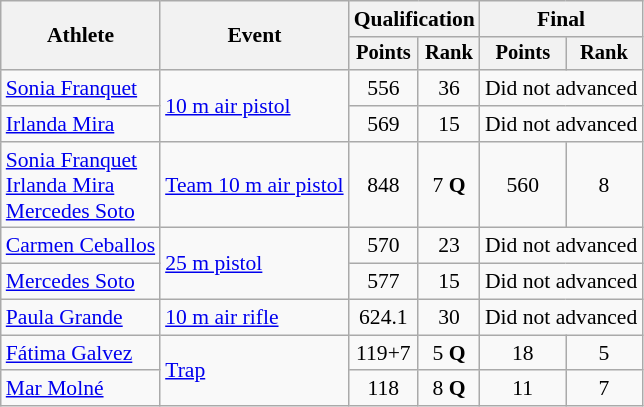<table class="wikitable" style="font-size:90%">
<tr>
<th rowspan="2">Athlete</th>
<th rowspan="2">Event</th>
<th colspan=2>Qualification</th>
<th colspan=2>Final</th>
</tr>
<tr style="font-size:95%">
<th>Points</th>
<th>Rank</th>
<th>Points</th>
<th>Rank</th>
</tr>
<tr align=center>
<td align=left><a href='#'>Sonia Franquet</a></td>
<td align=left rowspan=2><a href='#'>10 m air pistol</a></td>
<td>556</td>
<td>36</td>
<td colspan=2>Did not advanced</td>
</tr>
<tr align=center>
<td align=left><a href='#'>Irlanda Mira</a></td>
<td>569</td>
<td>15</td>
<td colspan=2>Did not advanced</td>
</tr>
<tr align=center>
<td align=left><a href='#'>Sonia Franquet</a><br><a href='#'>Irlanda Mira</a><br><a href='#'>Mercedes Soto</a></td>
<td align=left><a href='#'>Team 10 m air pistol</a></td>
<td>848</td>
<td>7 <strong>Q</strong></td>
<td>560</td>
<td>8</td>
</tr>
<tr align=center>
<td align=left><a href='#'>Carmen Ceballos</a></td>
<td align=left rowspan=2><a href='#'>25 m pistol</a></td>
<td>570</td>
<td>23</td>
<td colspan=2>Did not advanced</td>
</tr>
<tr align=center>
<td align=left><a href='#'>Mercedes Soto</a></td>
<td>577</td>
<td>15</td>
<td colspan=2>Did not advanced</td>
</tr>
<tr align=center>
<td align=left><a href='#'>Paula Grande</a></td>
<td align=left><a href='#'>10 m air rifle</a></td>
<td>624.1</td>
<td>30</td>
<td colspan=2>Did not advanced</td>
</tr>
<tr align=center>
<td align=left><a href='#'>Fátima Galvez</a></td>
<td align=left rowspan=2><a href='#'>Trap</a></td>
<td>119+7</td>
<td>5 <strong>Q</strong></td>
<td>18</td>
<td>5</td>
</tr>
<tr align=center>
<td align=left><a href='#'>Mar Molné</a></td>
<td>118</td>
<td>8 <strong>Q</strong></td>
<td>11</td>
<td>7</td>
</tr>
</table>
